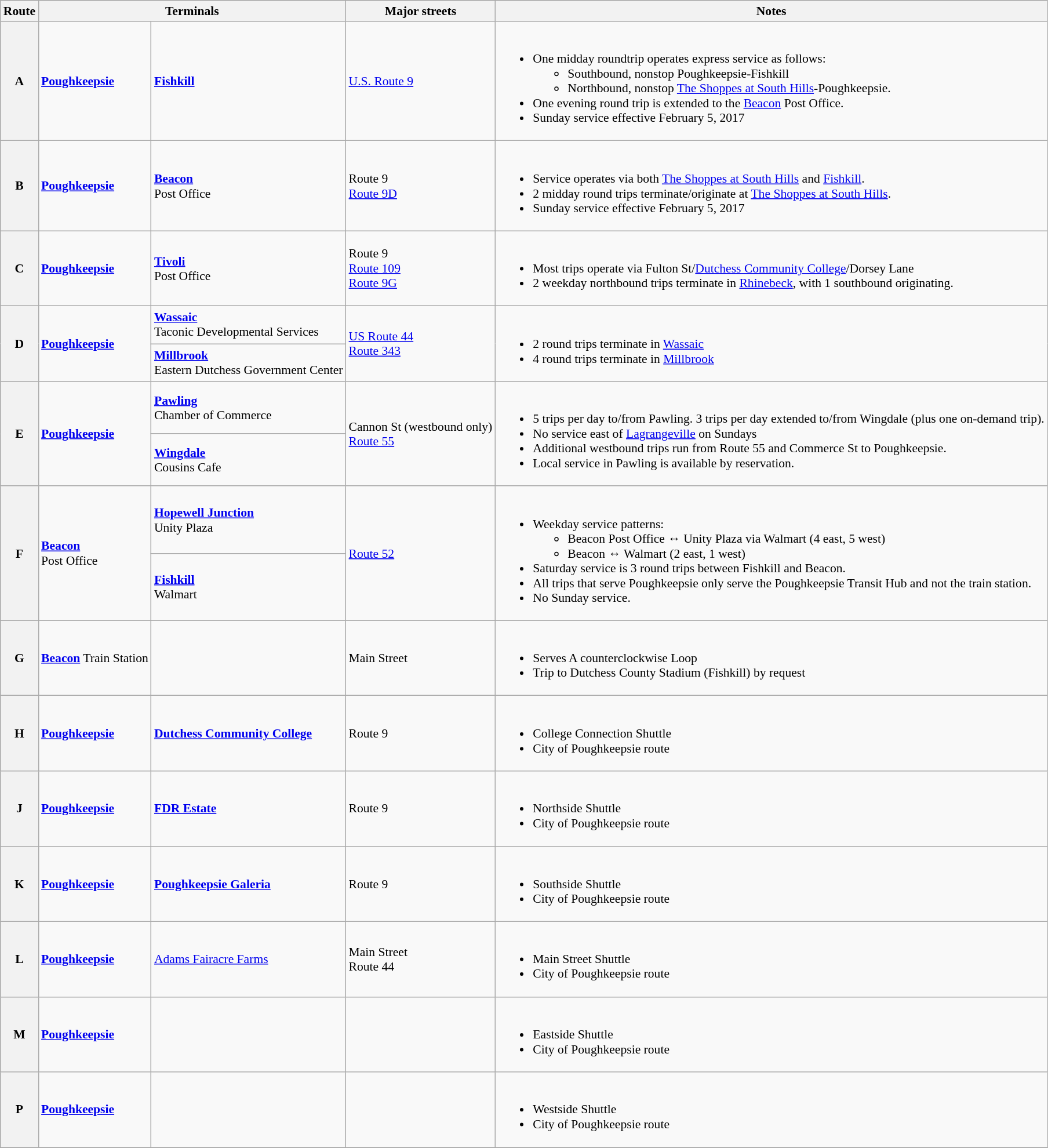<table class=wikitable style="font-size: 90%;" |>
<tr>
<th>Route</th>
<th colspan=2>Terminals</th>
<th>Major streets</th>
<th>Notes</th>
</tr>
<tr>
<th>A</th>
<td><strong><a href='#'>Poughkeepsie</a></strong></td>
<td><strong><a href='#'>Fishkill</a></strong></td>
<td><a href='#'>U.S. Route 9</a></td>
<td><br><ul><li>One midday roundtrip operates express service as follows:<ul><li>Southbound, nonstop Poughkeepsie-Fishkill</li><li>Northbound, nonstop <a href='#'>The Shoppes at South Hills</a>-Poughkeepsie.</li></ul></li><li>One evening round trip is extended to the <a href='#'>Beacon</a> Post Office.</li><li>Sunday service effective February 5, 2017</li></ul></td>
</tr>
<tr>
<th>B</th>
<td><strong><a href='#'>Poughkeepsie</a></strong></td>
<td><strong><a href='#'>Beacon</a></strong><br>Post Office</td>
<td>Route 9<br><a href='#'>Route 9D</a></td>
<td><br><ul><li>Service operates via both <a href='#'>The Shoppes at South Hills</a> and <a href='#'>Fishkill</a>.</li><li>2 midday round trips terminate/originate at <a href='#'>The Shoppes at South Hills</a>.</li><li>Sunday service effective February 5, 2017</li></ul></td>
</tr>
<tr>
<th>C</th>
<td><strong><a href='#'>Poughkeepsie</a></strong></td>
<td><strong><a href='#'>Tivoli</a></strong><br>Post Office</td>
<td>Route 9<br><a href='#'>Route 109</a><br><a href='#'>Route 9G</a></td>
<td><br><ul><li>Most trips operate via Fulton St/<a href='#'>Dutchess Community College</a>/Dorsey Lane</li><li>2 weekday northbound trips terminate in <a href='#'>Rhinebeck</a>, with 1 southbound originating.</li></ul></td>
</tr>
<tr>
<th rowspan=2>D</th>
<td rowspan=2><strong><a href='#'>Poughkeepsie</a></strong></td>
<td><strong><a href='#'>Wassaic</a></strong><br>Taconic Developmental Services</td>
<td rowspan=2><a href='#'>US Route 44</a><br><a href='#'>Route 343</a></td>
<td rowspan=2><br><ul><li>2 round trips terminate in <a href='#'>Wassaic</a></li><li>4 round trips terminate in <a href='#'>Millbrook</a></li></ul></td>
</tr>
<tr>
<td><a href='#'><strong>Millbrook</strong></a><br>Eastern Dutchess Government Center</td>
</tr>
<tr>
<th rowspan="2">E</th>
<td rowspan="2"><strong><a href='#'>Poughkeepsie</a></strong></td>
<td><strong><a href='#'>Pawling</a></strong><br>Chamber of Commerce</td>
<td rowspan="2">Cannon St (westbound only)<br><a href='#'>Route 55</a></td>
<td rowspan="2"><br><ul><li>5 trips per day to/from Pawling. 3 trips per day extended to/from Wingdale (plus one on-demand trip).</li><li>No service east of <a href='#'>Lagrangeville</a> on Sundays</li><li>Additional westbound trips run from Route 55 and Commerce St to Poughkeepsie.</li><li>Local service in Pawling is available by reservation.</li></ul></td>
</tr>
<tr>
<td><strong><a href='#'>Wingdale</a></strong> <br>Cousins Cafe</td>
</tr>
<tr>
<th rowspan="2">F</th>
<td rowspan="2"><strong><a href='#'>Beacon</a></strong><br>Post Office</td>
<td><strong><a href='#'>Hopewell Junction</a></strong><br>Unity Plaza</td>
<td rowspan="2"><a href='#'>Route 52</a></td>
<td rowspan="2"><br><ul><li>Weekday service patterns:<ul><li>Beacon Post Office ↔ Unity Plaza via Walmart (4 east, 5 west)</li><li>Beacon ↔ Walmart (2 east, 1 west)</li></ul></li><li>Saturday service is 3 round trips between Fishkill and Beacon.</li><li>All trips that serve Poughkeepsie only serve the Poughkeepsie Transit Hub and not the train station.</li><li>No Sunday service.</li></ul></td>
</tr>
<tr>
<td><strong><a href='#'>Fishkill</a></strong><br>Walmart</td>
</tr>
<tr>
<th>G</th>
<td><strong><a href='#'>Beacon</a></strong> Train Station</td>
<td></td>
<td>Main Street</td>
<td><br><ul><li>Serves A counterclockwise Loop</li><li>Trip to Dutchess County Stadium (Fishkill) by request</li></ul></td>
</tr>
<tr>
<th>H</th>
<td><strong><a href='#'>Poughkeepsie</a></strong></td>
<td><strong><a href='#'>Dutchess Community College</a></strong></td>
<td>Route 9</td>
<td><br><ul><li>College Connection Shuttle</li><li>City of Poughkeepsie route</li></ul></td>
</tr>
<tr>
<th>J</th>
<td><strong><a href='#'>Poughkeepsie</a></strong></td>
<td><strong><a href='#'>FDR Estate</a></strong></td>
<td>Route 9</td>
<td><br><ul><li>Northside Shuttle</li><li>City of Poughkeepsie route</li></ul></td>
</tr>
<tr>
<th>K</th>
<td><strong><a href='#'>Poughkeepsie</a></strong></td>
<td><strong><a href='#'>Poughkeepsie Galeria</a></strong></td>
<td>Route 9</td>
<td><br><ul><li>Southside Shuttle</li><li>City of Poughkeepsie route</li></ul></td>
</tr>
<tr>
<th>L</th>
<td><strong><a href='#'>Poughkeepsie</a></strong></td>
<td><a href='#'>Adams Fairacre Farms</a></td>
<td>Main Street<br>Route 44</td>
<td><br><ul><li>Main Street Shuttle</li><li>City of Poughkeepsie route</li></ul></td>
</tr>
<tr>
<th>M</th>
<td><strong><a href='#'>Poughkeepsie</a></strong></td>
<td></td>
<td></td>
<td><br><ul><li>Eastside Shuttle</li><li>City of Poughkeepsie route</li></ul></td>
</tr>
<tr>
<th>P</th>
<td><strong><a href='#'>Poughkeepsie</a></strong></td>
<td></td>
<td></td>
<td><br><ul><li>Westside Shuttle</li><li>City of Poughkeepsie route</li></ul></td>
</tr>
<tr>
</tr>
</table>
